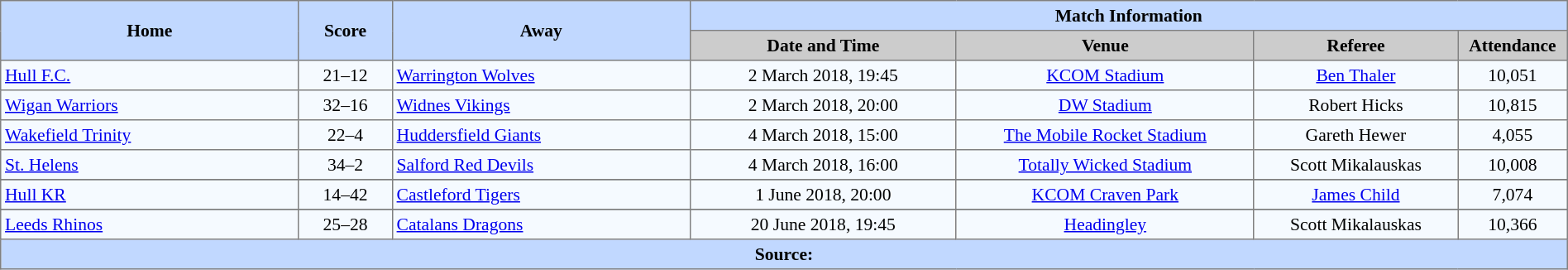<table border=1 style="border-collapse:collapse; font-size:90%; text-align:center;" cellpadding=3 cellspacing=0 width=100%>
<tr bgcolor=#C1D8FF>
<th rowspan=2 width=19%>Home</th>
<th rowspan=2 width=6%>Score</th>
<th rowspan=2 width=19%>Away</th>
<th colspan=4>Match Information</th>
</tr>
<tr bgcolor=#CCCCCC>
<th width=17%>Date and Time</th>
<th width=19%>Venue</th>
<th width=13%>Referee</th>
<th width=7%>Attendance</th>
</tr>
<tr bgcolor=#F5FAFF>
<td align=left> <a href='#'>Hull F.C.</a></td>
<td>21–12</td>
<td align=left> <a href='#'>Warrington Wolves</a></td>
<td>2 March 2018, 19:45</td>
<td><a href='#'>KCOM Stadium</a></td>
<td><a href='#'>Ben Thaler</a></td>
<td>10,051</td>
</tr>
<tr bgcolor=#F5FAFF>
<td align=left> <a href='#'>Wigan Warriors</a></td>
<td>32–16</td>
<td align=left> <a href='#'>Widnes Vikings</a></td>
<td>2 March 2018, 20:00</td>
<td><a href='#'>DW Stadium</a></td>
<td>Robert Hicks</td>
<td>10,815</td>
</tr>
<tr bgcolor=#F5FAFF>
<td align=left> <a href='#'>Wakefield Trinity</a></td>
<td>22–4</td>
<td align=left> <a href='#'>Huddersfield Giants</a></td>
<td>4 March 2018, 15:00</td>
<td><a href='#'>The Mobile Rocket Stadium</a></td>
<td>Gareth Hewer</td>
<td>4,055</td>
</tr>
<tr bgcolor=#F5FAFF>
<td align=left> <a href='#'>St. Helens</a></td>
<td>34–2</td>
<td align=left> <a href='#'>Salford Red Devils</a></td>
<td>4 March 2018, 16:00</td>
<td><a href='#'>Totally Wicked Stadium</a></td>
<td>Scott Mikalauskas</td>
<td>10,008</td>
</tr>
<tr>
</tr>
<tr bgcolor=#F5FAFF>
<td align=left> <a href='#'>Hull KR</a></td>
<td>14–42</td>
<td align=left> <a href='#'>Castleford Tigers</a></td>
<td>1 June 2018, 20:00</td>
<td><a href='#'>KCOM Craven Park</a></td>
<td><a href='#'>James Child</a></td>
<td>7,074</td>
</tr>
<tr>
</tr>
<tr bgcolor=#F5FAFF>
<td align=left> <a href='#'>Leeds Rhinos</a></td>
<td>25–28</td>
<td align=left> <a href='#'>Catalans Dragons</a></td>
<td>20 June 2018, 19:45</td>
<td><a href='#'>Headingley</a></td>
<td>Scott Mikalauskas</td>
<td>10,366</td>
</tr>
<tr style="background:#c1d8ff;">
<th colspan=7>Source:</th>
</tr>
</table>
